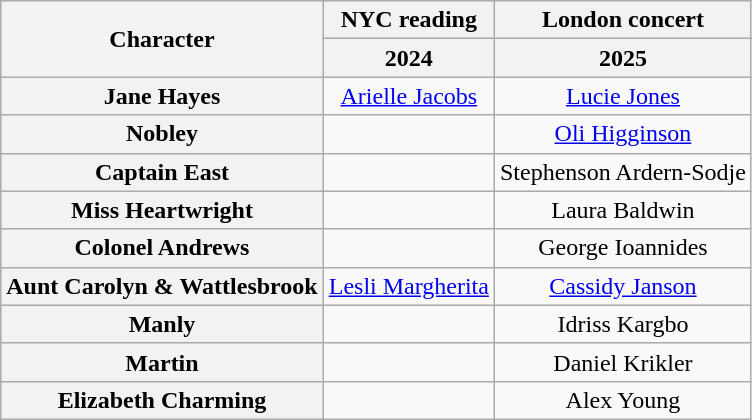<table class="wikitable">
<tr>
<th rowspan="2">Character</th>
<th>NYC reading</th>
<th>London concert</th>
</tr>
<tr>
<th>2024</th>
<th>2025</th>
</tr>
<tr>
<th>Jane Hayes</th>
<td align="center"><a href='#'>Arielle Jacobs</a></td>
<td align="center"><a href='#'>Lucie Jones</a></td>
</tr>
<tr>
<th>Nobley</th>
<td></td>
<td align="center"><a href='#'>Oli Higginson</a></td>
</tr>
<tr>
<th>Captain East</th>
<td></td>
<td align="center">Stephenson Ardern-Sodje</td>
</tr>
<tr>
<th>Miss Heartwright</th>
<td></td>
<td align="center">Laura Baldwin</td>
</tr>
<tr>
<th>Colonel Andrews</th>
<td></td>
<td align="center">George Ioannides</td>
</tr>
<tr>
<th>Aunt Carolyn & Wattlesbrook</th>
<td align="center"><a href='#'>Lesli Margherita</a></td>
<td align="center"><a href='#'>Cassidy Janson</a></td>
</tr>
<tr>
<th>Manly</th>
<td></td>
<td align="center">Idriss Kargbo</td>
</tr>
<tr>
<th>Martin</th>
<td></td>
<td align="center">Daniel Krikler</td>
</tr>
<tr>
<th>Elizabeth Charming</th>
<td></td>
<td align="center">Alex Young</td>
</tr>
</table>
